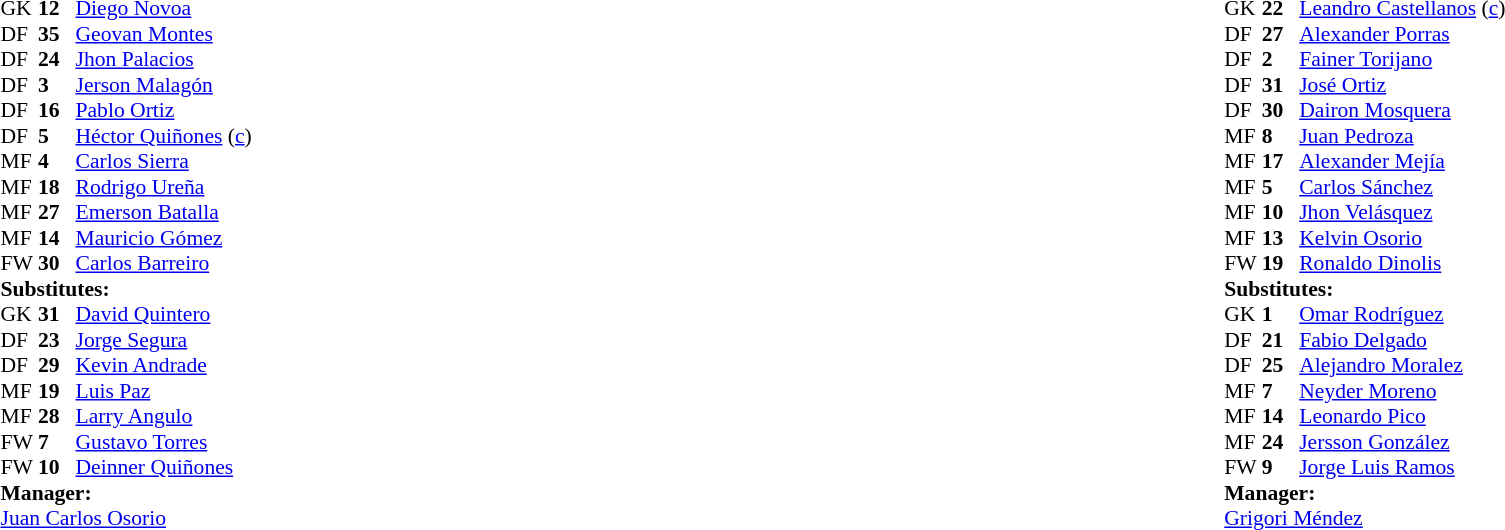<table width="100%">
<tr>
<td style="vertical-align:top; width:40%"><br><table style="font-size: 90%" cellspacing="0" cellpadding="0">
<tr>
<th width=25></th>
<th width=25></th>
</tr>
<tr>
<td>GK</td>
<td><strong>12</strong></td>
<td> <a href='#'>Diego Novoa</a></td>
</tr>
<tr>
<td>DF</td>
<td><strong>35</strong></td>
<td> <a href='#'>Geovan Montes</a></td>
</tr>
<tr>
<td>DF</td>
<td><strong>24</strong></td>
<td> <a href='#'>Jhon Palacios</a></td>
<td></td>
</tr>
<tr>
<td>DF</td>
<td><strong>3</strong></td>
<td> <a href='#'>Jerson Malagón</a></td>
<td></td>
</tr>
<tr>
<td>DF</td>
<td><strong>16</strong></td>
<td> <a href='#'>Pablo Ortiz</a></td>
</tr>
<tr>
<td>DF</td>
<td><strong>5</strong></td>
<td> <a href='#'>Héctor Quiñones</a> (<a href='#'>c</a>)</td>
</tr>
<tr>
<td>MF</td>
<td><strong>4</strong></td>
<td> <a href='#'>Carlos Sierra</a></td>
<td></td>
</tr>
<tr>
<td>MF</td>
<td><strong>18</strong></td>
<td> <a href='#'>Rodrigo Ureña</a></td>
<td></td>
</tr>
<tr>
<td>MF</td>
<td><strong>27</strong></td>
<td> <a href='#'>Emerson Batalla</a></td>
</tr>
<tr>
<td>MF</td>
<td><strong>14</strong></td>
<td> <a href='#'>Mauricio Gómez</a></td>
</tr>
<tr>
<td>FW</td>
<td><strong>30</strong></td>
<td> <a href='#'>Carlos Barreiro</a></td>
<td></td>
</tr>
<tr>
<td colspan=3><strong>Substitutes:</strong></td>
</tr>
<tr>
<td>GK</td>
<td><strong>31</strong></td>
<td> <a href='#'>David Quintero</a></td>
</tr>
<tr>
<td>DF</td>
<td><strong>23</strong></td>
<td> <a href='#'>Jorge Segura</a></td>
<td></td>
</tr>
<tr>
<td>DF</td>
<td><strong>29</strong></td>
<td> <a href='#'>Kevin Andrade</a></td>
<td></td>
</tr>
<tr>
<td>MF</td>
<td><strong>19</strong></td>
<td> <a href='#'>Luis Paz</a></td>
<td></td>
<td></td>
</tr>
<tr>
<td>MF</td>
<td><strong>28</strong></td>
<td> <a href='#'>Larry Angulo</a></td>
<td></td>
<td></td>
</tr>
<tr>
<td>FW</td>
<td><strong>7</strong></td>
<td> <a href='#'>Gustavo Torres</a></td>
<td></td>
</tr>
<tr>
<td>FW</td>
<td><strong>10</strong></td>
<td> <a href='#'>Deinner Quiñones</a></td>
</tr>
<tr>
<td colspan=3><strong>Manager:</strong></td>
</tr>
<tr>
<td colspan="4"> <a href='#'>Juan Carlos Osorio</a></td>
</tr>
</table>
</td>
<td style="vertical-align:top; width:50%"><br><table cellspacing="0" cellpadding="0" style="font-size:90%; margin:auto">
<tr>
<th width=25></th>
<th width=25></th>
</tr>
<tr>
<td>GK</td>
<td><strong>22</strong></td>
<td> <a href='#'>Leandro Castellanos</a> (<a href='#'>c</a>)</td>
</tr>
<tr>
<td>DF</td>
<td><strong>27</strong></td>
<td> <a href='#'>Alexander Porras</a></td>
</tr>
<tr>
<td>DF</td>
<td><strong>2</strong></td>
<td> <a href='#'>Fainer Torijano</a></td>
<td></td>
</tr>
<tr>
<td>DF</td>
<td><strong>31</strong></td>
<td> <a href='#'>José Ortiz</a></td>
</tr>
<tr>
<td>DF</td>
<td><strong>30</strong></td>
<td> <a href='#'>Dairon Mosquera</a></td>
</tr>
<tr>
<td>MF</td>
<td><strong>8</strong></td>
<td> <a href='#'>Juan Pedroza</a></td>
<td></td>
</tr>
<tr>
<td>MF</td>
<td><strong>17</strong></td>
<td> <a href='#'>Alexander Mejía</a></td>
</tr>
<tr>
<td>MF</td>
<td><strong>5</strong></td>
<td> <a href='#'>Carlos Sánchez</a></td>
</tr>
<tr>
<td>MF</td>
<td><strong>10</strong></td>
<td> <a href='#'>Jhon Velásquez</a></td>
<td></td>
</tr>
<tr>
<td>MF</td>
<td><strong>13</strong></td>
<td> <a href='#'>Kelvin Osorio</a></td>
<td></td>
</tr>
<tr>
<td>FW</td>
<td><strong>19</strong></td>
<td> <a href='#'>Ronaldo Dinolis</a></td>
<td></td>
</tr>
<tr>
<td colspan=3><strong>Substitutes:</strong></td>
</tr>
<tr>
<td>GK</td>
<td><strong>1</strong></td>
<td> <a href='#'>Omar Rodríguez</a></td>
</tr>
<tr>
<td>DF</td>
<td><strong>21</strong></td>
<td> <a href='#'>Fabio Delgado</a></td>
<td></td>
<td></td>
</tr>
<tr>
<td>DF</td>
<td><strong>25</strong></td>
<td> <a href='#'>Alejandro Moralez</a></td>
</tr>
<tr>
<td>MF</td>
<td><strong>7</strong></td>
<td> <a href='#'>Neyder Moreno</a></td>
</tr>
<tr>
<td>MF</td>
<td><strong>14</strong></td>
<td> <a href='#'>Leonardo Pico</a></td>
</tr>
<tr>
<td>MF</td>
<td><strong>24</strong></td>
<td> <a href='#'>Jersson González</a></td>
<td></td>
</tr>
<tr>
<td>FW</td>
<td><strong>9</strong></td>
<td> <a href='#'>Jorge Luis Ramos</a></td>
<td></td>
</tr>
<tr>
<td colspan=3><strong>Manager:</strong></td>
</tr>
<tr>
<td colspan="4"> <a href='#'>Grigori Méndez</a></td>
</tr>
</table>
</td>
</tr>
</table>
